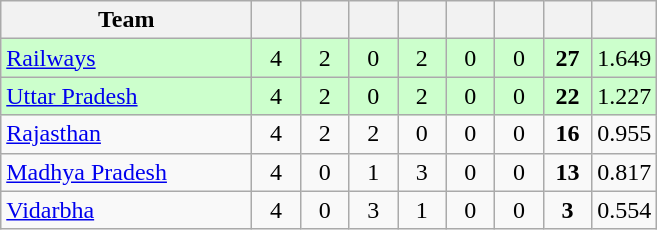<table class="wikitable" style="text-align:center">
<tr>
<th style="width:160px">Team</th>
<th style="width:25px"></th>
<th style="width:25px"></th>
<th style="width:25px"></th>
<th style="width:25px"></th>
<th style="width:25px"></th>
<th style="width:25px"></th>
<th style="width:25px"></th>
<th style="width:25px;"></th>
</tr>
<tr style="background:#cfc;">
<td style="text-align:left"><a href='#'>Railways</a></td>
<td>4</td>
<td>2</td>
<td>0</td>
<td>2</td>
<td>0</td>
<td>0</td>
<td><strong>27</strong></td>
<td>1.649</td>
</tr>
<tr style="background:#cfc;">
<td style="text-align:left"><a href='#'>Uttar Pradesh</a></td>
<td>4</td>
<td>2</td>
<td>0</td>
<td>2</td>
<td>0</td>
<td>0</td>
<td><strong>22</strong></td>
<td>1.227</td>
</tr>
<tr>
<td style="text-align:left"><a href='#'>Rajasthan</a></td>
<td>4</td>
<td>2</td>
<td>2</td>
<td>0</td>
<td>0</td>
<td>0</td>
<td><strong>16</strong></td>
<td>0.955</td>
</tr>
<tr>
<td style="text-align:left"><a href='#'>Madhya Pradesh</a></td>
<td>4</td>
<td>0</td>
<td>1</td>
<td>3</td>
<td>0</td>
<td>0</td>
<td><strong>13</strong></td>
<td>0.817</td>
</tr>
<tr>
<td style="text-align:left"><a href='#'>Vidarbha</a></td>
<td>4</td>
<td>0</td>
<td>3</td>
<td>1</td>
<td>0</td>
<td>0</td>
<td><strong>3</strong></td>
<td>0.554</td>
</tr>
</table>
